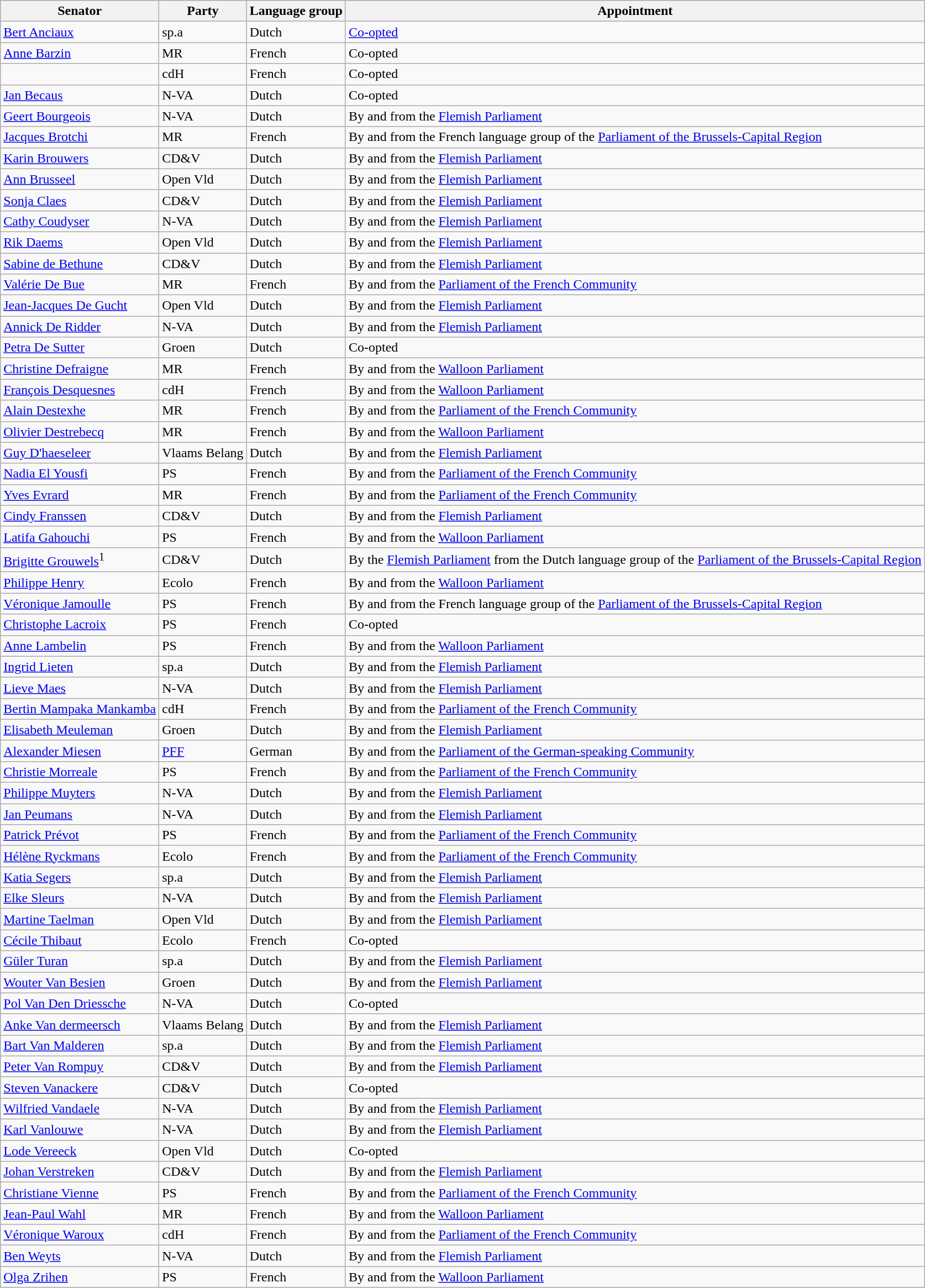<table class="wikitable sortable">
<tr>
<th>Senator</th>
<th>Party</th>
<th>Language group</th>
<th>Appointment</th>
</tr>
<tr>
<td><a href='#'>Bert Anciaux</a></td>
<td>sp.a</td>
<td>Dutch</td>
<td><a href='#'>Co-opted</a></td>
</tr>
<tr>
<td><a href='#'>Anne Barzin</a></td>
<td>MR</td>
<td>French</td>
<td>Co-opted</td>
</tr>
<tr>
<td></td>
<td>cdH</td>
<td>French</td>
<td>Co-opted</td>
</tr>
<tr>
<td><a href='#'>Jan Becaus</a></td>
<td>N-VA</td>
<td>Dutch</td>
<td>Co-opted</td>
</tr>
<tr>
<td><a href='#'>Geert Bourgeois</a></td>
<td>N-VA</td>
<td>Dutch</td>
<td>By and from the <a href='#'>Flemish Parliament</a></td>
</tr>
<tr>
<td><a href='#'>Jacques Brotchi</a></td>
<td>MR</td>
<td>French</td>
<td>By and from the French language group of the <a href='#'>Parliament of the Brussels-Capital Region</a></td>
</tr>
<tr>
<td><a href='#'>Karin Brouwers</a></td>
<td>CD&V</td>
<td>Dutch</td>
<td>By and from the <a href='#'>Flemish Parliament</a></td>
</tr>
<tr>
<td><a href='#'>Ann Brusseel</a></td>
<td>Open Vld</td>
<td>Dutch</td>
<td>By and from the <a href='#'>Flemish Parliament</a></td>
</tr>
<tr>
<td><a href='#'>Sonja Claes</a></td>
<td>CD&V</td>
<td>Dutch</td>
<td>By and from the <a href='#'>Flemish Parliament</a></td>
</tr>
<tr>
<td><a href='#'>Cathy Coudyser</a></td>
<td>N-VA</td>
<td>Dutch</td>
<td>By and from the <a href='#'>Flemish Parliament</a></td>
</tr>
<tr>
<td><a href='#'>Rik Daems</a></td>
<td>Open Vld</td>
<td>Dutch</td>
<td>By and from the <a href='#'>Flemish Parliament</a></td>
</tr>
<tr>
<td><a href='#'>Sabine de Bethune</a></td>
<td>CD&V</td>
<td>Dutch</td>
<td>By and from the <a href='#'>Flemish Parliament</a></td>
</tr>
<tr>
<td><a href='#'>Valérie De Bue</a></td>
<td>MR</td>
<td>French</td>
<td>By and from the <a href='#'>Parliament of the French Community</a></td>
</tr>
<tr>
<td><a href='#'>Jean-Jacques De Gucht</a></td>
<td>Open Vld</td>
<td>Dutch</td>
<td>By and from the <a href='#'>Flemish Parliament</a></td>
</tr>
<tr>
<td><a href='#'>Annick De Ridder</a></td>
<td>N-VA</td>
<td>Dutch</td>
<td>By and from the <a href='#'>Flemish Parliament</a></td>
</tr>
<tr>
<td><a href='#'>Petra De Sutter</a></td>
<td>Groen</td>
<td>Dutch</td>
<td>Co-opted</td>
</tr>
<tr>
<td><a href='#'>Christine Defraigne</a></td>
<td>MR</td>
<td>French</td>
<td>By and from the <a href='#'>Walloon Parliament</a></td>
</tr>
<tr>
<td><a href='#'>François Desquesnes</a></td>
<td>cdH</td>
<td>French</td>
<td>By and from the <a href='#'>Walloon Parliament</a></td>
</tr>
<tr>
<td><a href='#'>Alain Destexhe</a></td>
<td>MR</td>
<td>French</td>
<td>By and from the <a href='#'>Parliament of the French Community</a></td>
</tr>
<tr>
<td><a href='#'>Olivier Destrebecq</a></td>
<td>MR</td>
<td>French</td>
<td>By and from the <a href='#'>Walloon Parliament</a></td>
</tr>
<tr>
<td><a href='#'>Guy D'haeseleer</a></td>
<td>Vlaams Belang</td>
<td>Dutch</td>
<td>By and from the <a href='#'>Flemish Parliament</a></td>
</tr>
<tr>
<td><a href='#'>Nadia El Yousfi</a></td>
<td>PS</td>
<td>French</td>
<td>By and from the <a href='#'>Parliament of the French Community</a></td>
</tr>
<tr>
<td><a href='#'>Yves Evrard</a></td>
<td>MR</td>
<td>French</td>
<td>By and from the <a href='#'>Parliament of the French Community</a></td>
</tr>
<tr>
<td><a href='#'>Cindy Franssen</a></td>
<td>CD&V</td>
<td>Dutch</td>
<td>By and from the <a href='#'>Flemish Parliament</a></td>
</tr>
<tr>
<td><a href='#'>Latifa Gahouchi</a></td>
<td>PS</td>
<td>French</td>
<td>By and from the <a href='#'>Walloon Parliament</a></td>
</tr>
<tr>
<td><a href='#'>Brigitte Grouwels</a><sup>1</sup></td>
<td>CD&V</td>
<td>Dutch</td>
<td>By the <a href='#'>Flemish Parliament</a> from the Dutch language group of the <a href='#'>Parliament of the Brussels-Capital Region</a></td>
</tr>
<tr>
<td><a href='#'>Philippe Henry</a></td>
<td>Ecolo</td>
<td>French</td>
<td>By and from the <a href='#'>Walloon Parliament</a></td>
</tr>
<tr>
<td><a href='#'>Véronique Jamoulle</a></td>
<td>PS</td>
<td>French</td>
<td>By and from the French language group of the <a href='#'>Parliament of the Brussels-Capital Region</a></td>
</tr>
<tr>
<td><a href='#'>Christophe Lacroix</a></td>
<td>PS</td>
<td>French</td>
<td>Co-opted</td>
</tr>
<tr>
<td><a href='#'>Anne Lambelin</a></td>
<td>PS</td>
<td>French</td>
<td>By and from the <a href='#'>Walloon Parliament</a></td>
</tr>
<tr>
<td><a href='#'>Ingrid Lieten</a></td>
<td>sp.a</td>
<td>Dutch</td>
<td>By and from the <a href='#'>Flemish Parliament</a></td>
</tr>
<tr>
<td><a href='#'>Lieve Maes</a></td>
<td>N-VA</td>
<td>Dutch</td>
<td>By and from the <a href='#'>Flemish Parliament</a></td>
</tr>
<tr>
<td><a href='#'>Bertin Mampaka Mankamba</a></td>
<td>cdH</td>
<td>French</td>
<td>By and from the <a href='#'>Parliament of the French Community</a></td>
</tr>
<tr>
<td><a href='#'>Elisabeth Meuleman</a></td>
<td>Groen</td>
<td>Dutch</td>
<td>By and from the <a href='#'>Flemish Parliament</a></td>
</tr>
<tr>
<td><a href='#'>Alexander Miesen</a></td>
<td><a href='#'>PFF</a></td>
<td>German</td>
<td>By and from the <a href='#'>Parliament of the German-speaking Community</a></td>
</tr>
<tr>
<td><a href='#'>Christie Morreale</a></td>
<td>PS</td>
<td>French</td>
<td>By and from the <a href='#'>Parliament of the French Community</a></td>
</tr>
<tr>
<td><a href='#'>Philippe Muyters</a></td>
<td>N-VA</td>
<td>Dutch</td>
<td>By and from the <a href='#'>Flemish Parliament</a></td>
</tr>
<tr>
<td><a href='#'>Jan Peumans</a></td>
<td>N-VA</td>
<td>Dutch</td>
<td>By and from the <a href='#'>Flemish Parliament</a></td>
</tr>
<tr>
<td><a href='#'>Patrick Prévot</a></td>
<td>PS</td>
<td>French</td>
<td>By and from the <a href='#'>Parliament of the French Community</a></td>
</tr>
<tr>
<td><a href='#'>Hélène Ryckmans</a></td>
<td>Ecolo</td>
<td>French</td>
<td>By and from the <a href='#'>Parliament of the French Community</a></td>
</tr>
<tr>
<td><a href='#'>Katia Segers</a></td>
<td>sp.a</td>
<td>Dutch</td>
<td>By and from the <a href='#'>Flemish Parliament</a></td>
</tr>
<tr>
<td><a href='#'>Elke Sleurs</a></td>
<td>N-VA</td>
<td>Dutch</td>
<td>By and from the <a href='#'>Flemish Parliament</a></td>
</tr>
<tr>
<td><a href='#'>Martine Taelman</a></td>
<td>Open Vld</td>
<td>Dutch</td>
<td>By and from the <a href='#'>Flemish Parliament</a></td>
</tr>
<tr>
<td><a href='#'>Cécile Thibaut</a></td>
<td>Ecolo</td>
<td>French</td>
<td>Co-opted</td>
</tr>
<tr>
<td><a href='#'>Güler Turan</a></td>
<td>sp.a</td>
<td>Dutch</td>
<td>By and from the <a href='#'>Flemish Parliament</a></td>
</tr>
<tr>
<td><a href='#'>Wouter Van Besien</a></td>
<td>Groen</td>
<td>Dutch</td>
<td>By and from the <a href='#'>Flemish Parliament</a></td>
</tr>
<tr>
<td><a href='#'>Pol Van Den Driessche</a></td>
<td>N-VA</td>
<td>Dutch</td>
<td>Co-opted</td>
</tr>
<tr>
<td><a href='#'>Anke Van dermeersch</a></td>
<td>Vlaams Belang</td>
<td>Dutch</td>
<td>By and from the <a href='#'>Flemish Parliament</a></td>
</tr>
<tr>
<td><a href='#'>Bart Van Malderen</a></td>
<td>sp.a</td>
<td>Dutch</td>
<td>By and from the <a href='#'>Flemish Parliament</a></td>
</tr>
<tr>
<td><a href='#'>Peter Van Rompuy</a></td>
<td>CD&V</td>
<td>Dutch</td>
<td>By and from the <a href='#'>Flemish Parliament</a></td>
</tr>
<tr>
<td><a href='#'>Steven Vanackere</a></td>
<td>CD&V</td>
<td>Dutch</td>
<td>Co-opted</td>
</tr>
<tr>
<td><a href='#'>Wilfried Vandaele</a></td>
<td>N-VA</td>
<td>Dutch</td>
<td>By and from the <a href='#'>Flemish Parliament</a></td>
</tr>
<tr>
<td><a href='#'>Karl Vanlouwe</a></td>
<td>N-VA</td>
<td>Dutch</td>
<td>By and from the <a href='#'>Flemish Parliament</a></td>
</tr>
<tr>
<td><a href='#'>Lode Vereeck</a></td>
<td>Open Vld</td>
<td>Dutch</td>
<td>Co-opted</td>
</tr>
<tr>
<td><a href='#'>Johan Verstreken</a></td>
<td>CD&V</td>
<td>Dutch</td>
<td>By and from the <a href='#'>Flemish Parliament</a></td>
</tr>
<tr>
<td><a href='#'>Christiane Vienne</a></td>
<td>PS</td>
<td>French</td>
<td>By and from the <a href='#'>Parliament of the French Community</a></td>
</tr>
<tr>
<td><a href='#'>Jean-Paul Wahl</a></td>
<td>MR</td>
<td>French</td>
<td>By and from the <a href='#'>Walloon Parliament</a></td>
</tr>
<tr>
<td><a href='#'>Véronique Waroux</a></td>
<td>cdH</td>
<td>French</td>
<td>By and from the <a href='#'>Parliament of the French Community</a></td>
</tr>
<tr>
<td><a href='#'>Ben Weyts</a></td>
<td>N-VA</td>
<td>Dutch</td>
<td>By and from the <a href='#'>Flemish Parliament</a></td>
</tr>
<tr>
<td><a href='#'>Olga Zrihen</a></td>
<td>PS</td>
<td>French</td>
<td>By and from the <a href='#'>Walloon Parliament</a></td>
</tr>
</table>
